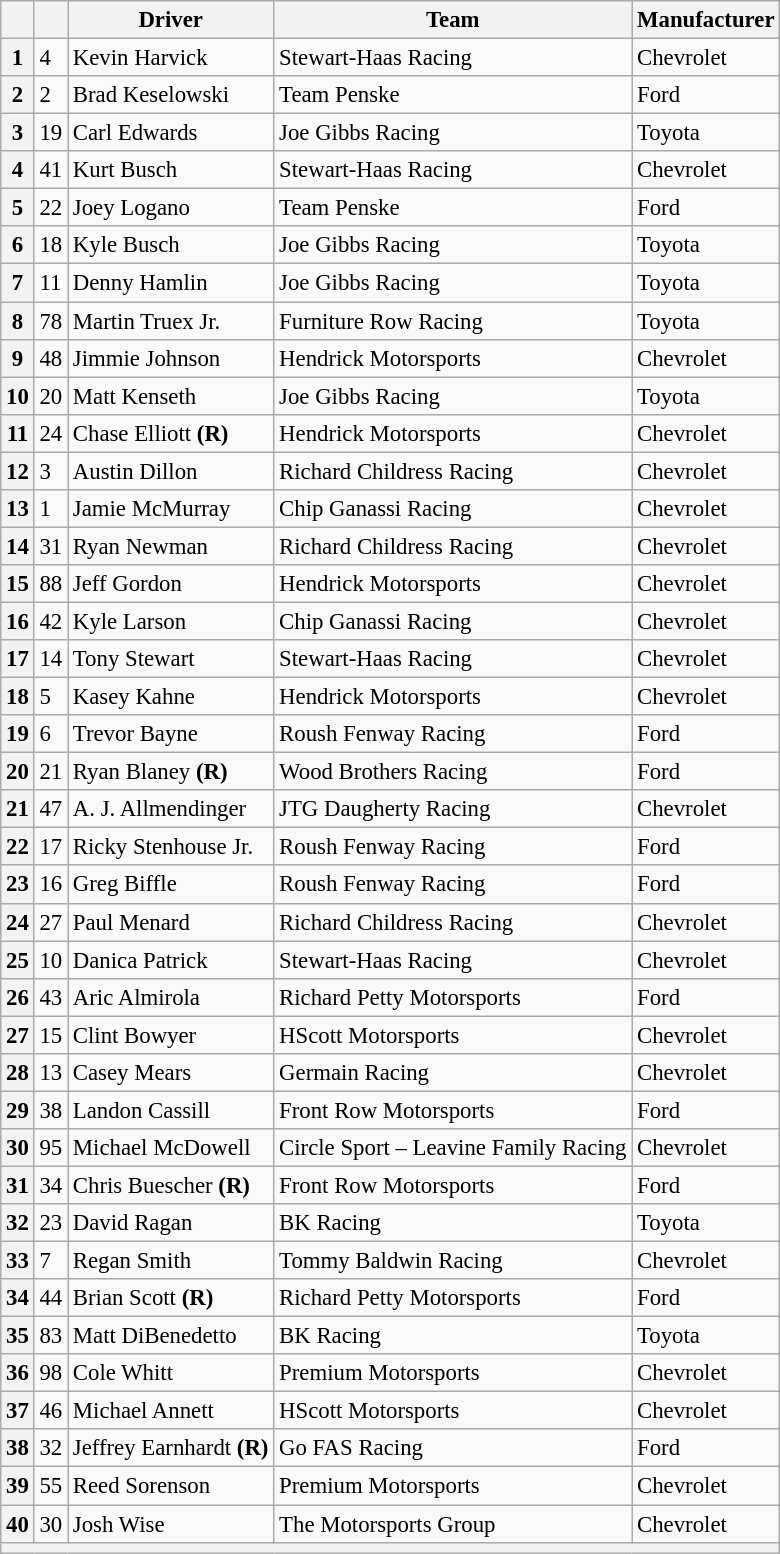<table class="wikitable" style="font-size:95%">
<tr>
<th scope="col"></th>
<th scope="col"></th>
<th scope="col">Driver</th>
<th scope="col">Team</th>
<th scope="col">Manufacturer</th>
</tr>
<tr>
<th scope="row">1</th>
<td>4</td>
<td>Kevin Harvick</td>
<td>Stewart-Haas Racing</td>
<td>Chevrolet</td>
</tr>
<tr>
<th scope="row">2</th>
<td>2</td>
<td>Brad Keselowski</td>
<td>Team Penske</td>
<td>Ford</td>
</tr>
<tr>
<th scope="row">3</th>
<td>19</td>
<td>Carl Edwards</td>
<td>Joe Gibbs Racing</td>
<td>Toyota</td>
</tr>
<tr>
<th scope="row">4</th>
<td>41</td>
<td>Kurt Busch</td>
<td>Stewart-Haas Racing</td>
<td>Chevrolet</td>
</tr>
<tr>
<th scope="row">5</th>
<td>22</td>
<td>Joey Logano</td>
<td>Team Penske</td>
<td>Ford</td>
</tr>
<tr>
<th scope="row">6</th>
<td>18</td>
<td>Kyle Busch</td>
<td>Joe Gibbs Racing</td>
<td>Toyota</td>
</tr>
<tr>
<th scope="row">7</th>
<td>11</td>
<td>Denny Hamlin</td>
<td>Joe Gibbs Racing</td>
<td>Toyota</td>
</tr>
<tr>
<th scope="row">8</th>
<td>78</td>
<td>Martin Truex Jr.</td>
<td>Furniture Row Racing</td>
<td>Toyota</td>
</tr>
<tr>
<th scope="row">9</th>
<td>48</td>
<td>Jimmie Johnson</td>
<td>Hendrick Motorsports</td>
<td>Chevrolet</td>
</tr>
<tr>
<th scope="row">10</th>
<td>20</td>
<td>Matt Kenseth</td>
<td>Joe Gibbs Racing</td>
<td>Toyota</td>
</tr>
<tr>
<th scope="row">11</th>
<td>24</td>
<td>Chase Elliott <strong>(R)</strong></td>
<td>Hendrick Motorsports</td>
<td>Chevrolet</td>
</tr>
<tr>
<th scope="row">12</th>
<td>3</td>
<td>Austin Dillon</td>
<td>Richard Childress Racing</td>
<td>Chevrolet</td>
</tr>
<tr>
<th scope="row">13</th>
<td>1</td>
<td>Jamie McMurray</td>
<td>Chip Ganassi Racing</td>
<td>Chevrolet</td>
</tr>
<tr>
<th scope="row">14</th>
<td>31</td>
<td>Ryan Newman</td>
<td>Richard Childress Racing</td>
<td>Chevrolet</td>
</tr>
<tr>
<th scope="row">15</th>
<td>88</td>
<td>Jeff Gordon</td>
<td>Hendrick Motorsports</td>
<td>Chevrolet</td>
</tr>
<tr>
<th scope="row">16</th>
<td>42</td>
<td>Kyle Larson</td>
<td>Chip Ganassi Racing</td>
<td>Chevrolet</td>
</tr>
<tr>
<th scope="row">17</th>
<td>14</td>
<td>Tony Stewart</td>
<td>Stewart-Haas Racing</td>
<td>Chevrolet</td>
</tr>
<tr>
<th scope="row">18</th>
<td>5</td>
<td>Kasey Kahne</td>
<td>Hendrick Motorsports</td>
<td>Chevrolet</td>
</tr>
<tr>
<th scope="row">19</th>
<td>6</td>
<td>Trevor Bayne</td>
<td>Roush Fenway Racing</td>
<td>Ford</td>
</tr>
<tr>
<th scope="row">20</th>
<td>21</td>
<td>Ryan Blaney <strong>(R)</strong></td>
<td>Wood Brothers Racing</td>
<td>Ford</td>
</tr>
<tr>
<th scope="row">21</th>
<td>47</td>
<td>A. J. Allmendinger</td>
<td>JTG Daugherty Racing</td>
<td>Chevrolet</td>
</tr>
<tr>
<th scope="row">22</th>
<td>17</td>
<td>Ricky Stenhouse Jr.</td>
<td>Roush Fenway Racing</td>
<td>Ford</td>
</tr>
<tr>
<th scope="row">23</th>
<td>16</td>
<td>Greg Biffle</td>
<td>Roush Fenway Racing</td>
<td>Ford</td>
</tr>
<tr>
<th scope="row">24</th>
<td>27</td>
<td>Paul Menard</td>
<td>Richard Childress Racing</td>
<td>Chevrolet</td>
</tr>
<tr>
<th scope="row">25</th>
<td>10</td>
<td>Danica Patrick</td>
<td>Stewart-Haas Racing</td>
<td>Chevrolet</td>
</tr>
<tr>
<th scope="row">26</th>
<td>43</td>
<td>Aric Almirola</td>
<td>Richard Petty Motorsports</td>
<td>Ford</td>
</tr>
<tr>
<th scope="row">27</th>
<td>15</td>
<td>Clint Bowyer</td>
<td>HScott Motorsports</td>
<td>Chevrolet</td>
</tr>
<tr>
<th scope="row">28</th>
<td>13</td>
<td>Casey Mears</td>
<td>Germain Racing</td>
<td>Chevrolet</td>
</tr>
<tr>
<th scope="row">29</th>
<td>38</td>
<td>Landon Cassill</td>
<td>Front Row Motorsports</td>
<td>Ford</td>
</tr>
<tr>
<th scope="row">30</th>
<td>95</td>
<td>Michael McDowell</td>
<td>Circle Sport – Leavine Family Racing</td>
<td>Chevrolet</td>
</tr>
<tr>
<th scope="row">31</th>
<td>34</td>
<td>Chris Buescher <strong>(R)</strong></td>
<td>Front Row Motorsports</td>
<td>Ford</td>
</tr>
<tr>
<th scope="row">32</th>
<td>23</td>
<td>David Ragan</td>
<td>BK Racing</td>
<td>Toyota</td>
</tr>
<tr>
<th scope="row">33</th>
<td>7</td>
<td>Regan Smith</td>
<td>Tommy Baldwin Racing</td>
<td>Chevrolet</td>
</tr>
<tr>
<th scope="row">34</th>
<td>44</td>
<td>Brian Scott <strong>(R)</strong></td>
<td>Richard Petty Motorsports</td>
<td>Ford</td>
</tr>
<tr>
<th scope="row">35</th>
<td>83</td>
<td>Matt DiBenedetto</td>
<td>BK Racing</td>
<td>Toyota</td>
</tr>
<tr>
<th scope="row">36</th>
<td>98</td>
<td>Cole Whitt</td>
<td>Premium Motorsports</td>
<td>Chevrolet</td>
</tr>
<tr>
<th scope="row">37</th>
<td>46</td>
<td>Michael Annett</td>
<td>HScott Motorsports</td>
<td>Chevrolet</td>
</tr>
<tr>
<th scope="row">38</th>
<td>32</td>
<td>Jeffrey Earnhardt <strong>(R)</strong></td>
<td>Go FAS Racing</td>
<td>Ford</td>
</tr>
<tr>
<th scope="row">39</th>
<td>55</td>
<td>Reed Sorenson</td>
<td>Premium Motorsports</td>
<td>Chevrolet</td>
</tr>
<tr>
<th scope="row">40</th>
<td>30</td>
<td>Josh Wise</td>
<td>The Motorsports Group</td>
<td>Chevrolet</td>
</tr>
<tr class="sortbottom">
<th colspan="5"></th>
</tr>
</table>
